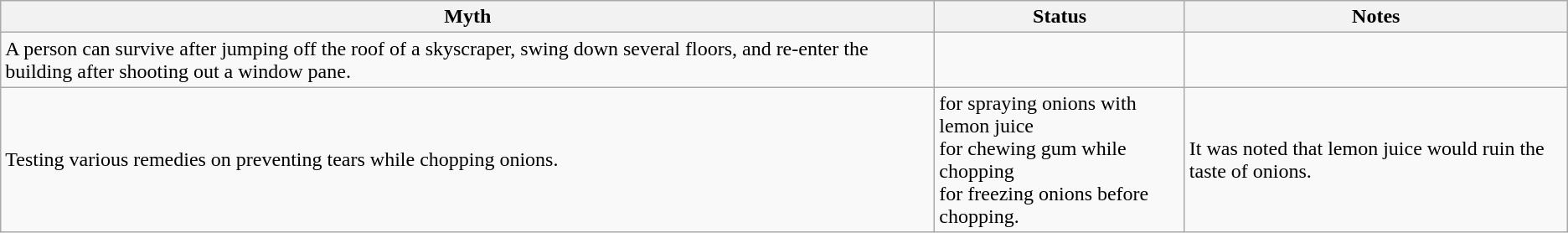<table class="wikitable">
<tr>
<th>Myth</th>
<th>Status</th>
<th>Notes</th>
</tr>
<tr>
<td>A person can survive after jumping off the roof of a skyscraper, swing down several floors, and re-enter the building after shooting out a window pane.</td>
<td></td>
<td></td>
</tr>
<tr>
<td>Testing various remedies on preventing tears while chopping onions.</td>
<td> for spraying onions with lemon juice<br> for chewing gum while chopping<br> for freezing onions before chopping.</td>
<td>It was noted that lemon juice would ruin the taste of onions.</td>
</tr>
</table>
